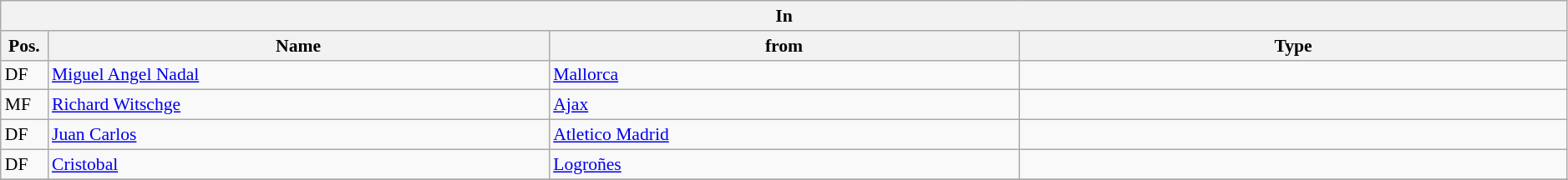<table class="wikitable" style="font-size:90%;width:99%;">
<tr>
<th colspan="4">In</th>
</tr>
<tr>
<th width=3%>Pos.</th>
<th width=32%>Name</th>
<th width=30%>from</th>
<th width=35%>Type</th>
</tr>
<tr>
<td>DF</td>
<td><a href='#'>Miguel Angel Nadal</a></td>
<td><a href='#'>Mallorca</a></td>
<td></td>
</tr>
<tr>
<td>MF</td>
<td><a href='#'>Richard Witschge</a></td>
<td><a href='#'>Ajax</a></td>
<td></td>
</tr>
<tr>
<td>DF</td>
<td><a href='#'>Juan Carlos</a></td>
<td><a href='#'>Atletico Madrid</a></td>
<td></td>
</tr>
<tr>
<td>DF</td>
<td><a href='#'>Cristobal</a></td>
<td><a href='#'>Logroñes</a></td>
<td></td>
</tr>
<tr>
</tr>
</table>
